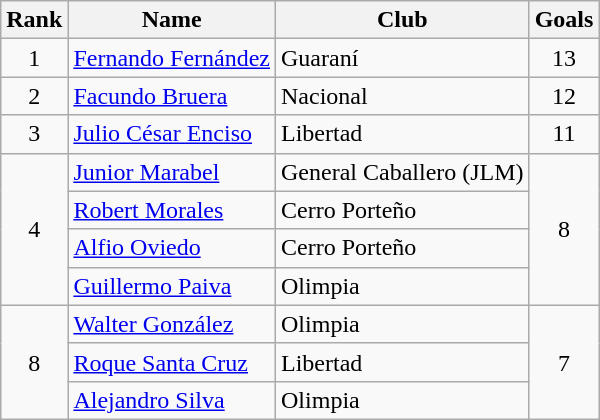<table class="wikitable" border="1">
<tr>
<th>Rank</th>
<th>Name</th>
<th>Club</th>
<th>Goals</th>
</tr>
<tr>
<td align=center>1</td>
<td> <a href='#'>Fernando Fernández</a></td>
<td>Guaraní</td>
<td align=center>13</td>
</tr>
<tr>
<td align=center>2</td>
<td> <a href='#'>Facundo Bruera</a></td>
<td>Nacional</td>
<td align=center>12</td>
</tr>
<tr>
<td align=center>3</td>
<td> <a href='#'>Julio César Enciso</a></td>
<td>Libertad</td>
<td align=center>11</td>
</tr>
<tr>
<td rowspan=4 align=center>4</td>
<td> <a href='#'>Junior Marabel</a></td>
<td>General Caballero (JLM)</td>
<td rowspan=4 align=center>8</td>
</tr>
<tr>
<td> <a href='#'>Robert Morales</a></td>
<td>Cerro Porteño</td>
</tr>
<tr>
<td> <a href='#'>Alfio Oviedo</a></td>
<td>Cerro Porteño</td>
</tr>
<tr>
<td> <a href='#'>Guillermo Paiva</a></td>
<td>Olimpia</td>
</tr>
<tr>
<td rowspan=3 align=center>8</td>
<td> <a href='#'>Walter González</a></td>
<td>Olimpia</td>
<td rowspan=3 align=center>7</td>
</tr>
<tr>
<td> <a href='#'>Roque Santa Cruz</a></td>
<td>Libertad</td>
</tr>
<tr>
<td> <a href='#'>Alejandro Silva</a></td>
<td>Olimpia</td>
</tr>
</table>
